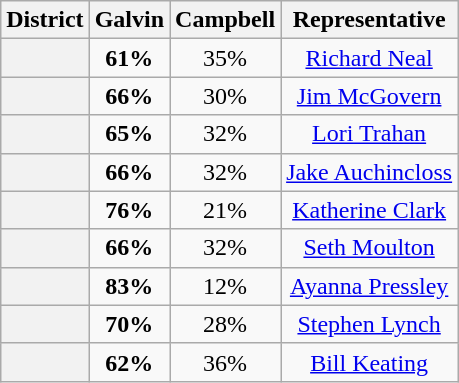<table class="wikitable">
<tr>
<th>District</th>
<th>Galvin</th>
<th>Campbell</th>
<th>Representative</th>
</tr>
<tr align="center">
<th></th>
<td><strong>61%</strong></td>
<td>35%</td>
<td><a href='#'>Richard Neal</a></td>
</tr>
<tr align="center">
<th></th>
<td><strong>66%</strong></td>
<td>30%</td>
<td><a href='#'>Jim McGovern</a></td>
</tr>
<tr align="center">
<th></th>
<td><strong>65%</strong></td>
<td>32%</td>
<td><a href='#'>Lori Trahan</a></td>
</tr>
<tr align="center">
<th></th>
<td><strong>66%</strong></td>
<td>32%</td>
<td><a href='#'>Jake Auchincloss</a></td>
</tr>
<tr align="center">
<th></th>
<td><strong>76%</strong></td>
<td>21%</td>
<td><a href='#'>Katherine Clark</a></td>
</tr>
<tr align="center">
<th></th>
<td><strong>66%</strong></td>
<td>32%</td>
<td><a href='#'>Seth Moulton</a></td>
</tr>
<tr align="center">
<th></th>
<td><strong>83%</strong></td>
<td>12%</td>
<td><a href='#'>Ayanna Pressley</a></td>
</tr>
<tr align="center">
<th></th>
<td><strong>70%</strong></td>
<td>28%</td>
<td><a href='#'>Stephen Lynch</a></td>
</tr>
<tr align="center">
<th></th>
<td><strong>62%</strong></td>
<td>36%</td>
<td><a href='#'>Bill Keating</a></td>
</tr>
</table>
